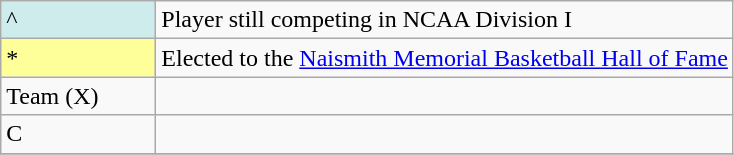<table class="wikitable">
<tr>
<td style="background-color:#cfecec; width:6em">^</td>
<td>Player still competing in NCAA Division I</td>
</tr>
<tr>
<td style="background-color:#FFFF99; width:6em">*</td>
<td>Elected to the <a href='#'>Naismith Memorial Basketball Hall of Fame</a></td>
</tr>
<tr>
<td>Team (X)</td>
<td></td>
</tr>
<tr>
<td>C</td>
<td></td>
</tr>
<tr>
</tr>
</table>
